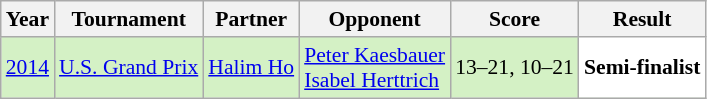<table class="sortable wikitable" style="font-size: 90%;">
<tr>
<th>Year</th>
<th>Tournament</th>
<th>Partner</th>
<th>Opponent</th>
<th>Score</th>
<th>Result</th>
</tr>
<tr style="background:#D4F1C5">
<td align="center"><a href='#'>2014</a></td>
<td align="left"><a href='#'>U.S. Grand Prix</a></td>
<td align="left"> <a href='#'>Halim Ho</a></td>
<td align="left"> <a href='#'>Peter Kaesbauer</a><br> <a href='#'>Isabel Herttrich</a></td>
<td align="left">13–21, 10–21</td>
<td style="text-align:left; background:white"><strong>Semi-finalist</strong></td>
</tr>
</table>
